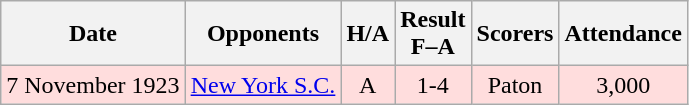<table class="wikitable" style="text-align:center">
<tr>
<th>Date</th>
<th>Opponents</th>
<th>H/A</th>
<th>Result<br>F–A</th>
<th>Scorers</th>
<th>Attendance</th>
</tr>
<tr bgcolor="#ffdddd">
<td>7 November 1923</td>
<td><a href='#'>New York S.C.</a></td>
<td>A</td>
<td>1-4</td>
<td>Paton</td>
<td>3,000</td>
</tr>
</table>
